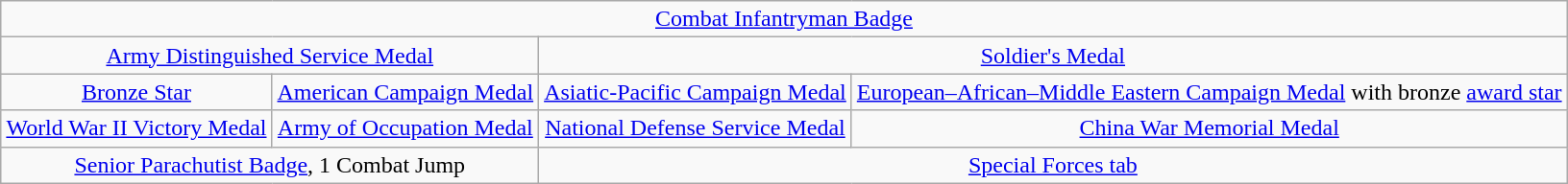<table class="wikitable" style="margin:1em auto; text-align:center;">
<tr>
<td colspan="4"><a href='#'>Combat Infantryman Badge</a></td>
</tr>
<tr>
<td colspan="2"><a href='#'>Army Distinguished Service Medal</a></td>
<td colspan="2"><a href='#'>Soldier's Medal</a></td>
</tr>
<tr>
<td><a href='#'>Bronze Star</a></td>
<td><a href='#'>American Campaign Medal</a></td>
<td><a href='#'>Asiatic-Pacific Campaign Medal</a></td>
<td><a href='#'>European–African–Middle Eastern Campaign Medal</a> with bronze <a href='#'>award star</a></td>
</tr>
<tr>
<td><a href='#'>World War II Victory Medal</a></td>
<td><a href='#'>Army of Occupation Medal</a></td>
<td><a href='#'>National Defense Service Medal</a></td>
<td><a href='#'>China War Memorial Medal</a></td>
</tr>
<tr>
<td colspan="2"><a href='#'>Senior Parachutist Badge</a>, 1 Combat Jump</td>
<td colspan="2"><a href='#'>Special Forces tab</a></td>
</tr>
</table>
